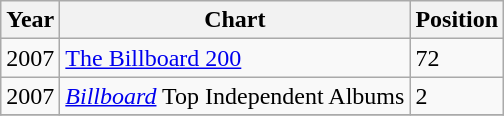<table class="wikitable">
<tr>
<th>Year</th>
<th>Chart</th>
<th>Position</th>
</tr>
<tr>
<td>2007</td>
<td><a href='#'>The Billboard 200</a></td>
<td>72</td>
</tr>
<tr>
<td>2007</td>
<td><em><a href='#'>Billboard</a></em> Top Independent Albums</td>
<td>2</td>
</tr>
<tr>
</tr>
</table>
